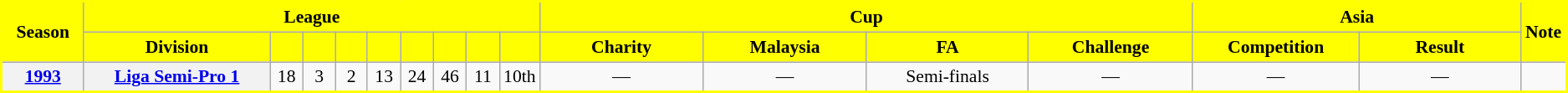<table class="wikitable" style="border:2px solid yellow; font-size:90%; text-align:center;">
<tr>
<th rowspan="2" style="background:yellow; color:black;" width="60">Season</th>
<th colspan="9" style="background:yellow; color:black;">League</th>
<th colspan="4" style="background:yellow; color:black;">Cup</th>
<th colspan="2" style="background:yellow; color:black;">Asia</th>
<th rowspan="2" style="background:yellow; color:black;">Note</th>
</tr>
<tr>
<th style="background:yellow; color:black;" width="150">Division</th>
<th style="background:yellow; color:black;" width="20"></th>
<th style="background:yellow; color:black;" width="20"></th>
<th style="background:yellow; color:black;" width="20"></th>
<th style="background:yellow; color:black;" width="20"></th>
<th style="background:yellow; color:black;" width="20"></th>
<th style="background:yellow; color:black;" width="20"></th>
<th style="background:yellow; color:black;" width="20"></th>
<th style="background:yellow; color:black;" width="20"></th>
<th style="background:yellow; color:black;" width="130">Charity</th>
<th style="background:yellow; color:black;" width="130">Malaysia</th>
<th style="background:yellow; color:black;" width="130">FA</th>
<th style="background:yellow; color:black;" width="130">Challenge</th>
<th style="background:yellow; color:black;" width="130">Competition</th>
<th style="background:yellow; color:black;" width="130">Result</th>
</tr>
<tr>
<th><a href='#'>1993</a></th>
<th><a href='#'>Liga Semi-Pro 1</a></th>
<td>18</td>
<td>3</td>
<td>2</td>
<td>13</td>
<td>24</td>
<td>46</td>
<td>11</td>
<td>10th</td>
<td>—</td>
<td>—</td>
<td>Semi-finals</td>
<td>—</td>
<td>—</td>
<td>—</td>
<td></td>
</tr>
</table>
